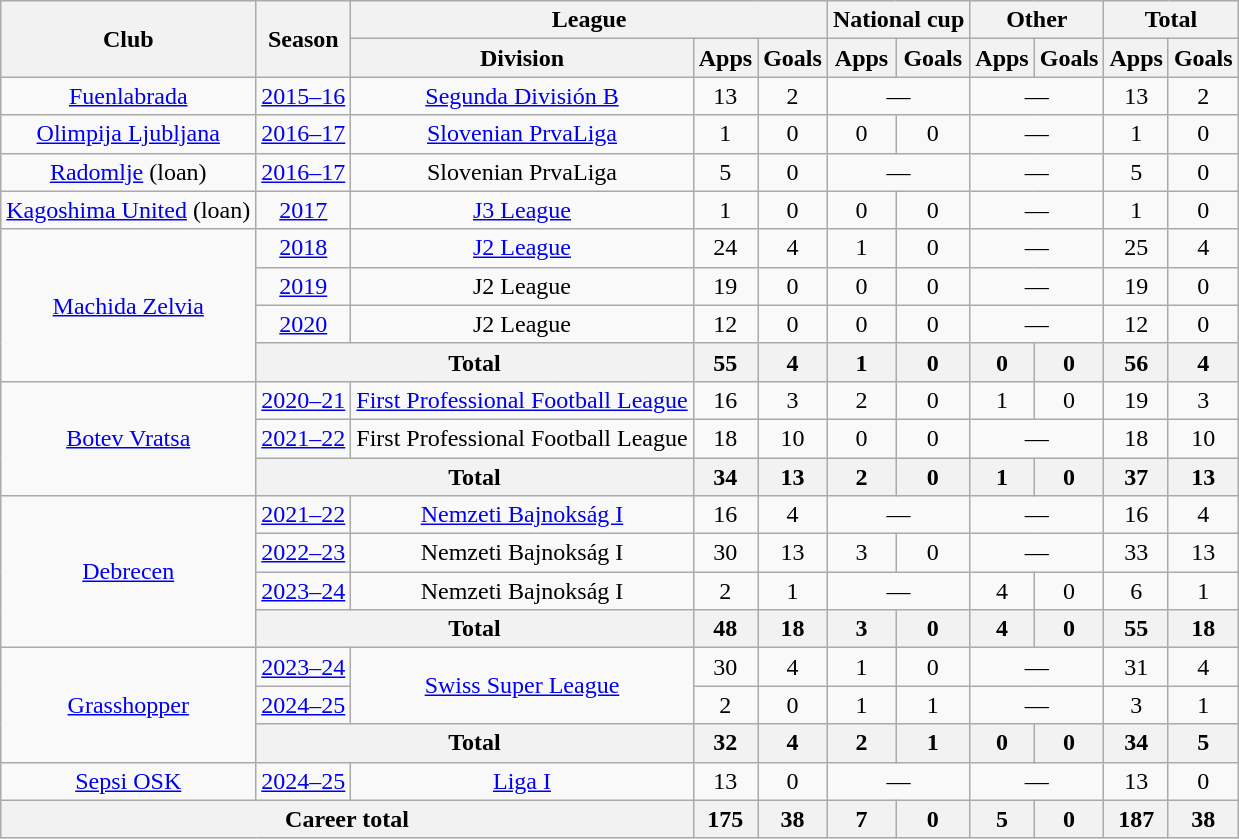<table class="wikitable" style="text-align:center">
<tr>
<th rowspan="2">Club</th>
<th rowspan="2">Season</th>
<th colspan="3">League</th>
<th colspan="2">National cup</th>
<th colspan="2">Other</th>
<th colspan="2">Total</th>
</tr>
<tr>
<th>Division</th>
<th>Apps</th>
<th>Goals</th>
<th>Apps</th>
<th>Goals</th>
<th>Apps</th>
<th>Goals</th>
<th>Apps</th>
<th>Goals</th>
</tr>
<tr>
<td><a href='#'>Fuenlabrada</a></td>
<td><a href='#'>2015–16</a></td>
<td><a href='#'>Segunda División B</a></td>
<td>13</td>
<td>2</td>
<td colspan="2">—</td>
<td colspan="2">—</td>
<td>13</td>
<td>2</td>
</tr>
<tr>
<td><a href='#'>Olimpija Ljubljana</a></td>
<td><a href='#'>2016–17</a></td>
<td><a href='#'>Slovenian PrvaLiga</a></td>
<td>1</td>
<td>0</td>
<td>0</td>
<td>0</td>
<td colspan="2">—</td>
<td>1</td>
<td>0</td>
</tr>
<tr>
<td><a href='#'>Radomlje</a> (loan)</td>
<td><a href='#'>2016–17</a></td>
<td>Slovenian PrvaLiga</td>
<td>5</td>
<td>0</td>
<td colspan="2">—</td>
<td colspan="2">—</td>
<td>5</td>
<td>0</td>
</tr>
<tr>
<td><a href='#'>Kagoshima United</a> (loan)</td>
<td><a href='#'>2017</a></td>
<td><a href='#'>J3 League</a></td>
<td>1</td>
<td>0</td>
<td>0</td>
<td>0</td>
<td colspan="2">—</td>
<td>1</td>
<td>0</td>
</tr>
<tr>
<td rowspan="4"><a href='#'>Machida Zelvia</a></td>
<td><a href='#'>2018</a></td>
<td><a href='#'>J2 League</a></td>
<td>24</td>
<td>4</td>
<td>1</td>
<td>0</td>
<td colspan="2">—</td>
<td>25</td>
<td>4</td>
</tr>
<tr>
<td><a href='#'>2019</a></td>
<td>J2 League</td>
<td>19</td>
<td>0</td>
<td>0</td>
<td>0</td>
<td colspan="2">—</td>
<td>19</td>
<td>0</td>
</tr>
<tr>
<td><a href='#'>2020</a></td>
<td>J2 League</td>
<td>12</td>
<td>0</td>
<td>0</td>
<td>0</td>
<td colspan="2">—</td>
<td>12</td>
<td>0</td>
</tr>
<tr>
<th colspan="2">Total</th>
<th>55</th>
<th>4</th>
<th>1</th>
<th>0</th>
<th>0</th>
<th>0</th>
<th>56</th>
<th>4</th>
</tr>
<tr>
<td rowspan="3"><a href='#'>Botev Vratsa</a></td>
<td><a href='#'>2020–21</a></td>
<td><a href='#'>First Professional Football League</a></td>
<td>16</td>
<td>3</td>
<td>2</td>
<td>0</td>
<td>1</td>
<td>0</td>
<td>19</td>
<td>3</td>
</tr>
<tr>
<td><a href='#'>2021–22</a></td>
<td>First Professional Football League</td>
<td>18</td>
<td>10</td>
<td>0</td>
<td>0</td>
<td colspan="2">—</td>
<td>18</td>
<td>10</td>
</tr>
<tr>
<th colspan="2">Total</th>
<th>34</th>
<th>13</th>
<th>2</th>
<th>0</th>
<th>1</th>
<th>0</th>
<th>37</th>
<th>13</th>
</tr>
<tr>
<td rowspan="4"><a href='#'>Debrecen</a></td>
<td><a href='#'>2021–22</a></td>
<td><a href='#'>Nemzeti Bajnokság I</a></td>
<td>16</td>
<td>4</td>
<td colspan="2">—</td>
<td colspan="2">—</td>
<td>16</td>
<td>4</td>
</tr>
<tr>
<td><a href='#'>2022–23</a></td>
<td>Nemzeti Bajnokság I</td>
<td>30</td>
<td>13</td>
<td>3</td>
<td>0</td>
<td colspan="2">—</td>
<td>33</td>
<td>13</td>
</tr>
<tr>
<td><a href='#'>2023–24</a></td>
<td>Nemzeti Bajnokság I</td>
<td>2</td>
<td>1</td>
<td colspan="2">—</td>
<td>4</td>
<td>0</td>
<td>6</td>
<td>1</td>
</tr>
<tr>
<th colspan="2">Total</th>
<th>48</th>
<th>18</th>
<th>3</th>
<th>0</th>
<th>4</th>
<th>0</th>
<th>55</th>
<th>18</th>
</tr>
<tr>
<td rowspan="3"><a href='#'>Grasshopper</a></td>
<td><a href='#'>2023–24</a></td>
<td rowspan="2"><a href='#'>Swiss Super League</a></td>
<td>30</td>
<td>4</td>
<td>1</td>
<td>0</td>
<td colspan="2">—</td>
<td>31</td>
<td>4</td>
</tr>
<tr>
<td><a href='#'>2024–25</a></td>
<td>2</td>
<td>0</td>
<td>1</td>
<td>1</td>
<td colspan="2">—</td>
<td>3</td>
<td>1</td>
</tr>
<tr>
<th colspan="2">Total</th>
<th>32</th>
<th>4</th>
<th>2</th>
<th>1</th>
<th>0</th>
<th>0</th>
<th>34</th>
<th>5</th>
</tr>
<tr>
<td><a href='#'>Sepsi OSK</a></td>
<td><a href='#'>2024–25</a></td>
<td><a href='#'>Liga I</a></td>
<td>13</td>
<td>0</td>
<td colspan="2">—</td>
<td colspan="2">—</td>
<td>13</td>
<td>0</td>
</tr>
<tr>
<th colspan="3">Career total</th>
<th>175</th>
<th>38</th>
<th>7</th>
<th>0</th>
<th>5</th>
<th>0</th>
<th>187</th>
<th>38</th>
</tr>
</table>
